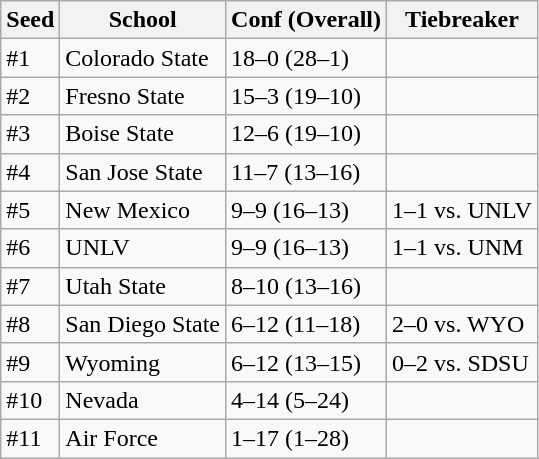<table class="wikitable">
<tr>
<th>Seed</th>
<th>School</th>
<th>Conf (Overall)</th>
<th>Tiebreaker</th>
</tr>
<tr>
<td>#1</td>
<td>Colorado State</td>
<td>18–0 (28–1)</td>
<td></td>
</tr>
<tr>
<td>#2</td>
<td>Fresno State</td>
<td>15–3 (19–10)</td>
<td></td>
</tr>
<tr>
<td>#3</td>
<td>Boise State</td>
<td>12–6 (19–10)</td>
<td></td>
</tr>
<tr>
<td>#4</td>
<td>San Jose State</td>
<td>11–7 (13–16)</td>
<td></td>
</tr>
<tr>
<td>#5</td>
<td>New Mexico</td>
<td>9–9 (16–13)</td>
<td>1–1 vs. UNLV</td>
</tr>
<tr>
<td>#6</td>
<td>UNLV</td>
<td>9–9 (16–13)</td>
<td>1–1 vs. UNM</td>
</tr>
<tr>
<td>#7</td>
<td>Utah State</td>
<td>8–10 (13–16)</td>
<td></td>
</tr>
<tr>
<td>#8</td>
<td>San Diego State</td>
<td>6–12 (11–18)</td>
<td>2–0 vs. WYO</td>
</tr>
<tr>
<td>#9</td>
<td>Wyoming</td>
<td>6–12 (13–15)</td>
<td>0–2 vs. SDSU</td>
</tr>
<tr>
<td>#10</td>
<td>Nevada</td>
<td>4–14 (5–24)</td>
<td></td>
</tr>
<tr>
<td>#11</td>
<td>Air Force</td>
<td>1–17 (1–28)</td>
<td></td>
</tr>
</table>
